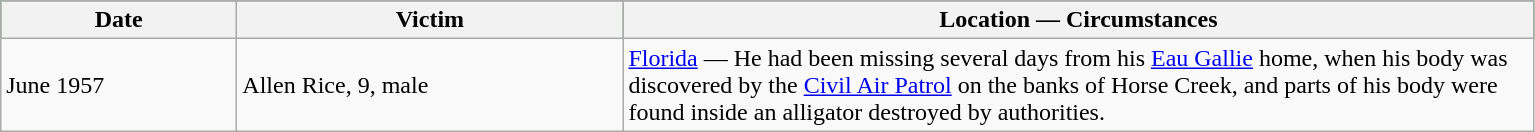<table class="wikitable">
<tr style="background:green;">
<th style="width:150px;">Date</th>
<th style="width:250px;">Victim</th>
<th style="width:600px;">Location — Circumstances</th>
</tr>
<tr>
<td>June 1957</td>
<td>Allen Rice, 9, male</td>
<td><a href='#'>Florida</a> — He had been missing several days from his <a href='#'>Eau Gallie</a> home, when his body was discovered by the <a href='#'>Civil Air Patrol</a> on the banks of Horse Creek, and parts of his body were found inside an alligator destroyed by authorities.</td>
</tr>
</table>
